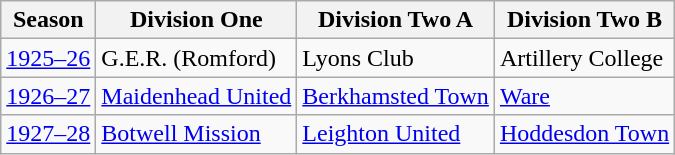<table class="wikitable" style="text-align: left">
<tr>
<th>Season</th>
<th>Division One</th>
<th>Division Two A</th>
<th>Division Two B</th>
</tr>
<tr>
<td><a href='#'>1925–26</a></td>
<td>G.E.R. (Romford)</td>
<td>Lyons Club</td>
<td>Artillery College</td>
</tr>
<tr>
<td><a href='#'>1926–27</a></td>
<td><a href='#'>Maidenhead United</a></td>
<td><a href='#'>Berkhamsted Town</a></td>
<td><a href='#'>Ware</a></td>
</tr>
<tr>
<td><a href='#'>1927–28</a></td>
<td><a href='#'>Botwell Mission</a></td>
<td><a href='#'>Leighton United</a></td>
<td><a href='#'>Hoddesdon Town</a></td>
</tr>
</table>
